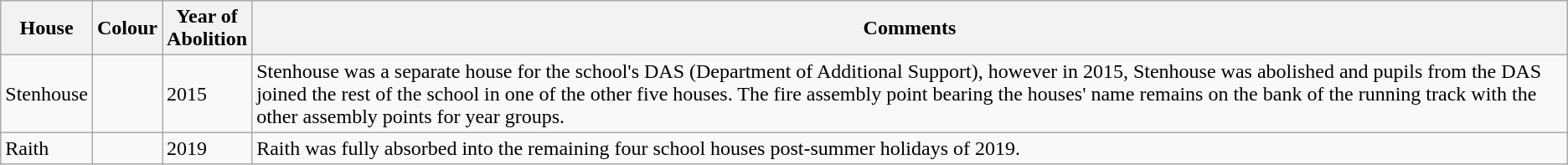<table class="wikitable">
<tr>
<th>House</th>
<th>Colour</th>
<th>Year of<br>Abolition</th>
<th>Comments</th>
</tr>
<tr>
<td>Stenhouse</td>
<td></td>
<td>2015</td>
<td>Stenhouse was a separate house for the school's DAS (Department of Additional Support), however in 2015, Stenhouse was abolished and pupils from the DAS joined the rest of the school in one of the other five houses. The fire assembly point bearing the houses' name remains on the bank of the running track with the other assembly points for year groups.</td>
</tr>
<tr>
<td>Raith</td>
<td></td>
<td>2019</td>
<td>Raith was fully absorbed into the remaining four school houses post-summer holidays of 2019.</td>
</tr>
</table>
